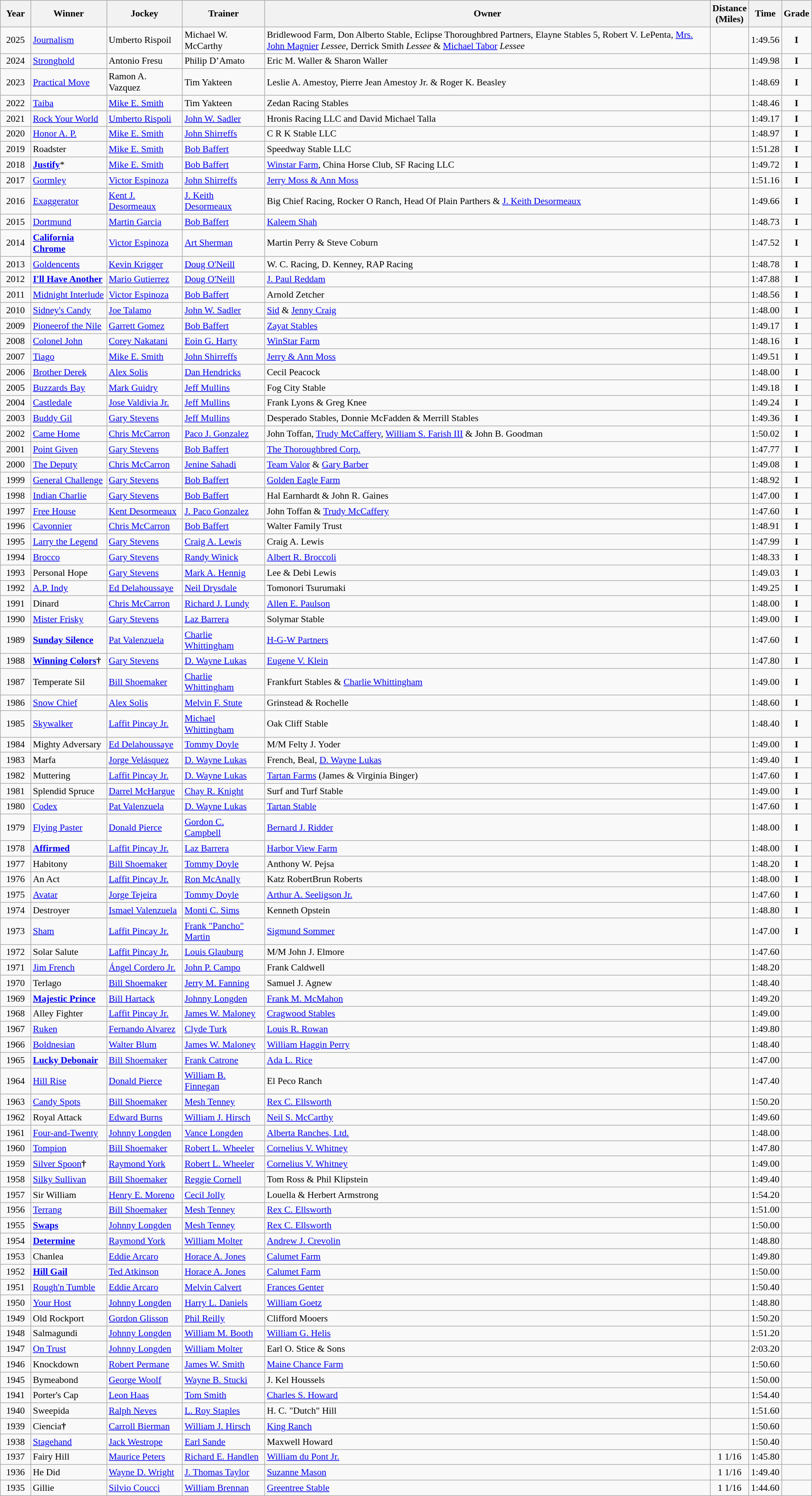<table class="wikitable sortable" style="font-size:90%">
<tr>
<th style="width:40px">Year <br></th>
<th style="width:110px">Winner <br></th>
<th style="width:110px">Jockey <br></th>
<th style="width:120px">Trainer <br></th>
<th>Owner<br></th>
<th style="width:30px">Distance<br> (Miles) <br></th>
<th style="width:25px">Time <br></th>
<th style="width:20px">Grade</th>
</tr>
<tr>
<td align=center>2025</td>
<td><a href='#'>Journalism</a></td>
<td>Umberto Rispoil</td>
<td>Michael W. McCarthy</td>
<td>Bridlewood Farm, Don Alberto Stable, Eclipse Thoroughbred Partners, Elayne Stables 5, Robert V. LePenta, <a href='#'>Mrs. John Magnier</a> <em>Lessee</em>, Derrick Smith <em>Lessee</em> & <a href='#'>Michael Tabor</a> <em>Lessee</em></td>
<td align="center"></td>
<td align=center>1:49.56</td>
<td align=center><strong>I</strong></td>
</tr>
<tr>
<td align=center>2024</td>
<td><a href='#'>Stronghold</a></td>
<td>Antonio Fresu</td>
<td>Philip D’Amato</td>
<td>Eric M. Waller & Sharon Waller</td>
<td align="center"></td>
<td align=center>1:49.98</td>
<td align="center"><strong>I</strong></td>
</tr>
<tr>
<td align="center">2023</td>
<td><a href='#'>Practical Move</a></td>
<td>Ramon A. Vazquez</td>
<td>Tim Yakteen</td>
<td>Leslie A. Amestoy, Pierre Jean Amestoy Jr. & Roger K. Beasley</td>
<td align="center"></td>
<td align="center">1:48.69</td>
<td align="center"><strong>I</strong></td>
</tr>
<tr>
<td align="center">2022</td>
<td><a href='#'>Taiba</a></td>
<td><a href='#'>Mike E. Smith</a></td>
<td>Tim Yakteen</td>
<td>Zedan Racing Stables</td>
<td align="center"></td>
<td align="center">1:48.46</td>
<td align="center"><strong>I</strong></td>
</tr>
<tr>
<td align="center">2021</td>
<td><a href='#'>Rock Your World</a></td>
<td><a href='#'>Umberto Rispoli</a></td>
<td><a href='#'>John W. Sadler</a></td>
<td>Hronis Racing LLC and David Michael Talla</td>
<td align="center"></td>
<td align="center">1:49.17</td>
<td align="center"><strong>I</strong></td>
</tr>
<tr>
<td align="center">2020</td>
<td><a href='#'>Honor A. P.</a></td>
<td><a href='#'>Mike E. Smith</a></td>
<td><a href='#'>John Shirreffs</a></td>
<td>C R K Stable LLC</td>
<td align="center"></td>
<td align="center">1:48.97</td>
<td align="center"><strong>I</strong></td>
</tr>
<tr>
<td align="center">2019</td>
<td>Roadster</td>
<td><a href='#'>Mike E. Smith</a></td>
<td><a href='#'>Bob Baffert</a></td>
<td>Speedway Stable LLC</td>
<td align="center"></td>
<td align="center">1:51.28</td>
<td align="center"><strong>I</strong></td>
</tr>
<tr>
<td align="center">2018</td>
<td><strong><a href='#'>Justify</a></strong>*</td>
<td><a href='#'>Mike E. Smith</a></td>
<td><a href='#'>Bob Baffert</a></td>
<td><a href='#'>Winstar Farm</a>, China Horse Club, SF Racing LLC</td>
<td align="center"></td>
<td align="center">1:49.72</td>
<td align="center"><strong>I</strong></td>
</tr>
<tr>
<td align="center">2017</td>
<td><a href='#'>Gormley</a></td>
<td><a href='#'>Victor Espinoza</a></td>
<td><a href='#'>John Shirreffs</a></td>
<td><a href='#'>Jerry Moss & Ann Moss</a></td>
<td align="center"></td>
<td align="center">1:51.16</td>
<td align="center"><strong>I</strong></td>
</tr>
<tr>
<td align="center">2016</td>
<td><a href='#'>Exaggerator</a></td>
<td><a href='#'>Kent J. Desormeaux</a></td>
<td><a href='#'>J. Keith Desormeaux</a></td>
<td>Big Chief Racing, Rocker O Ranch, Head Of Plain Parthers & <a href='#'>J. Keith Desormeaux</a></td>
<td align="center"></td>
<td align="center">1:49.66</td>
<td align="center"><strong>I</strong></td>
</tr>
<tr>
<td align="center">2015</td>
<td><a href='#'>Dortmund</a></td>
<td><a href='#'>Martin Garcia</a></td>
<td><a href='#'>Bob Baffert</a></td>
<td><a href='#'>Kaleem Shah</a></td>
<td align="center"></td>
<td align="center">1:48.73</td>
<td align="center"><strong>I</strong></td>
</tr>
<tr>
<td align="center">2014</td>
<td><strong><a href='#'>California Chrome</a></strong></td>
<td><a href='#'>Victor Espinoza</a></td>
<td><a href='#'>Art Sherman</a></td>
<td>Martin Perry & Steve Coburn</td>
<td align="center"></td>
<td align="center">1:47.52</td>
<td align="center"><strong>I</strong></td>
</tr>
<tr>
<td align="center">2013</td>
<td><a href='#'>Goldencents</a></td>
<td><a href='#'>Kevin Krigger</a></td>
<td><a href='#'>Doug O'Neill</a></td>
<td>W. C. Racing, D. Kenney, RAP Racing</td>
<td align="center"></td>
<td align="center">1:48.78</td>
<td align="center"><strong>I</strong></td>
</tr>
<tr>
<td align="center">2012</td>
<td><strong><a href='#'>I'll Have Another</a></strong></td>
<td><a href='#'>Mario Gutierrez</a></td>
<td><a href='#'>Doug O'Neill</a></td>
<td><a href='#'>J. Paul Reddam</a></td>
<td align="center"></td>
<td align="center">1:47.88</td>
<td align="center"><strong>I</strong></td>
</tr>
<tr>
<td align="center">2011</td>
<td><a href='#'>Midnight Interlude</a></td>
<td><a href='#'>Victor Espinoza</a></td>
<td><a href='#'>Bob Baffert</a></td>
<td>Arnold Zetcher</td>
<td align="center"></td>
<td align="center">1:48.56</td>
<td align="center"><strong>I</strong></td>
</tr>
<tr>
<td align="center">2010</td>
<td><a href='#'>Sidney's Candy</a></td>
<td><a href='#'>Joe Talamo</a></td>
<td><a href='#'>John W. Sadler</a></td>
<td><a href='#'>Sid</a> & <a href='#'>Jenny Craig</a></td>
<td align="center"></td>
<td align="center">1:48.00</td>
<td align="center"><strong>I</strong></td>
</tr>
<tr>
<td align="center">2009</td>
<td><a href='#'>Pioneerof the Nile</a></td>
<td><a href='#'>Garrett Gomez</a></td>
<td><a href='#'>Bob Baffert</a></td>
<td><a href='#'>Zayat Stables</a></td>
<td align="center"></td>
<td align="center">1:49.17</td>
<td align="center"><strong>I</strong></td>
</tr>
<tr>
<td align="center">2008</td>
<td><a href='#'>Colonel John</a></td>
<td><a href='#'>Corey Nakatani</a></td>
<td><a href='#'>Eoin G. Harty</a></td>
<td><a href='#'>WinStar Farm</a></td>
<td align="center"></td>
<td align="center">1:48.16</td>
<td align="center"><strong>I</strong></td>
</tr>
<tr>
<td align="center">2007</td>
<td><a href='#'>Tiago</a></td>
<td><a href='#'>Mike E. Smith</a></td>
<td><a href='#'>John Shirreffs</a></td>
<td><a href='#'>Jerry & Ann Moss</a></td>
<td align="center"></td>
<td align="center">1:49.51</td>
<td align="center"><strong>I</strong></td>
</tr>
<tr>
<td align="center">2006</td>
<td><a href='#'>Brother Derek</a></td>
<td><a href='#'>Alex Solis</a></td>
<td><a href='#'>Dan Hendricks</a></td>
<td>Cecil Peacock</td>
<td align="center"></td>
<td align="center">1:48.00</td>
<td align="center"><strong>I</strong></td>
</tr>
<tr>
<td align="center">2005</td>
<td><a href='#'>Buzzards Bay</a></td>
<td><a href='#'>Mark Guidry</a></td>
<td><a href='#'>Jeff Mullins</a></td>
<td>Fog City Stable</td>
<td align="center"></td>
<td align="center">1:49.18</td>
<td align="center"><strong>I</strong></td>
</tr>
<tr>
<td align="center">2004</td>
<td><a href='#'>Castledale</a></td>
<td><a href='#'>Jose Valdivia Jr.</a></td>
<td><a href='#'>Jeff Mullins</a></td>
<td>Frank Lyons & Greg Knee</td>
<td align="center"></td>
<td align="center">1:49.24</td>
<td align="center"><strong>I</strong></td>
</tr>
<tr>
<td align="center">2003</td>
<td><a href='#'>Buddy Gil</a></td>
<td><a href='#'>Gary Stevens</a></td>
<td><a href='#'>Jeff Mullins</a></td>
<td>Desperado Stables, Donnie McFadden & Merrill Stables</td>
<td align="center"></td>
<td align="center">1:49.36</td>
<td align="center"><strong>I</strong></td>
</tr>
<tr>
<td align="center">2002</td>
<td><a href='#'>Came Home</a></td>
<td><a href='#'>Chris McCarron</a></td>
<td><a href='#'>Paco J. Gonzalez</a></td>
<td>John Toffan, <a href='#'>Trudy McCaffery</a>, <a href='#'>William S. Farish III</a> & John B. Goodman</td>
<td align="center"></td>
<td align="center">1:50.02</td>
<td align="center"><strong>I</strong></td>
</tr>
<tr>
<td align="center">2001</td>
<td><a href='#'>Point Given</a></td>
<td><a href='#'>Gary Stevens</a></td>
<td><a href='#'>Bob Baffert</a></td>
<td><a href='#'>The Thoroughbred Corp.</a></td>
<td align="center"></td>
<td align="center">1:47.77</td>
<td align="center"><strong>I</strong></td>
</tr>
<tr>
<td align="center">2000</td>
<td><a href='#'>The Deputy</a></td>
<td><a href='#'>Chris McCarron</a></td>
<td><a href='#'>Jenine Sahadi</a></td>
<td><a href='#'>Team Valor</a> & <a href='#'>Gary Barber</a></td>
<td align="center"></td>
<td align="center">1:49.08</td>
<td align="center"><strong>I</strong></td>
</tr>
<tr>
<td align="center">1999</td>
<td><a href='#'>General Challenge</a></td>
<td><a href='#'>Gary Stevens</a></td>
<td><a href='#'>Bob Baffert</a></td>
<td><a href='#'>Golden Eagle Farm</a></td>
<td align="center"></td>
<td align="center">1:48.92</td>
<td align="center"><strong>I</strong></td>
</tr>
<tr>
<td align="center">1998</td>
<td><a href='#'>Indian Charlie</a></td>
<td><a href='#'>Gary Stevens</a></td>
<td><a href='#'>Bob Baffert</a></td>
<td>Hal Earnhardt & John R. Gaines</td>
<td align="center"></td>
<td align="center">1:47.00</td>
<td align="center"><strong>I</strong></td>
</tr>
<tr>
<td align="center">1997</td>
<td><a href='#'>Free House</a></td>
<td><a href='#'>Kent Desormeaux</a></td>
<td><a href='#'>J. Paco Gonzalez</a></td>
<td>John Toffan & <a href='#'>Trudy McCaffery</a></td>
<td align="center"></td>
<td align="center">1:47.60</td>
<td align="center"><strong>I</strong></td>
</tr>
<tr>
<td align="center">1996</td>
<td><a href='#'>Cavonnier</a></td>
<td><a href='#'>Chris McCarron</a></td>
<td><a href='#'>Bob Baffert</a></td>
<td>Walter Family Trust</td>
<td align="center"></td>
<td align="center">1:48.91</td>
<td align="center"><strong>I</strong></td>
</tr>
<tr>
<td align="center">1995</td>
<td><a href='#'>Larry the Legend</a></td>
<td><a href='#'>Gary Stevens</a></td>
<td><a href='#'>Craig A. Lewis</a></td>
<td>Craig A. Lewis</td>
<td align="center"></td>
<td align="center">1:47.99</td>
<td align="center"><strong>I</strong></td>
</tr>
<tr>
<td align="center">1994</td>
<td><a href='#'>Brocco</a></td>
<td><a href='#'>Gary Stevens</a></td>
<td><a href='#'>Randy Winick</a></td>
<td><a href='#'>Albert R. Broccoli</a></td>
<td align="center"></td>
<td align="center">1:48.33</td>
<td align="center"><strong>I</strong></td>
</tr>
<tr>
<td align="center">1993</td>
<td>Personal Hope</td>
<td><a href='#'>Gary Stevens</a></td>
<td><a href='#'>Mark A. Hennig</a></td>
<td>Lee & Debi Lewis</td>
<td align="center"></td>
<td align="center">1:49.03</td>
<td align="center"><strong>I</strong></td>
</tr>
<tr>
<td align="center">1992</td>
<td><a href='#'>A.P. Indy</a></td>
<td><a href='#'>Ed Delahoussaye</a></td>
<td><a href='#'>Neil Drysdale</a></td>
<td>Tomonori Tsurumaki</td>
<td align="center"></td>
<td align="center">1:49.25</td>
<td align="center"><strong>I</strong></td>
</tr>
<tr>
<td align="center">1991</td>
<td>Dinard</td>
<td><a href='#'>Chris McCarron</a></td>
<td><a href='#'>Richard J. Lundy</a></td>
<td><a href='#'>Allen E. Paulson</a></td>
<td align="center"></td>
<td align="center">1:48.00</td>
<td align="center"><strong>I</strong></td>
</tr>
<tr>
<td align="center">1990</td>
<td><a href='#'>Mister Frisky</a></td>
<td><a href='#'>Gary Stevens</a></td>
<td><a href='#'>Laz Barrera</a></td>
<td>Solymar Stable</td>
<td align="center"></td>
<td align="center">1:49.00</td>
<td align="center"><strong>I</strong></td>
</tr>
<tr>
<td align="center">1989</td>
<td><strong><a href='#'>Sunday Silence</a></strong></td>
<td><a href='#'>Pat Valenzuela</a></td>
<td><a href='#'>Charlie Whittingham</a></td>
<td><a href='#'>H-G-W Partners</a></td>
<td align="center"></td>
<td align="center">1:47.60</td>
<td align="center"><strong>I</strong></td>
</tr>
<tr>
<td align="center">1988</td>
<td><strong><a href='#'>Winning Colors</a>†</strong></td>
<td><a href='#'>Gary Stevens</a></td>
<td><a href='#'>D. Wayne Lukas</a></td>
<td><a href='#'>Eugene V. Klein</a></td>
<td align="center"></td>
<td align="center">1:47.80</td>
<td align="center"><strong>I</strong></td>
</tr>
<tr>
<td align="center">1987</td>
<td>Temperate Sil</td>
<td><a href='#'>Bill Shoemaker</a></td>
<td><a href='#'>Charlie Whittingham</a></td>
<td>Frankfurt Stables & <a href='#'>Charlie Whittingham</a></td>
<td align="center"></td>
<td align="center">1:49.00</td>
<td align="center"><strong>I</strong></td>
</tr>
<tr>
<td align="center">1986</td>
<td><a href='#'>Snow Chief</a></td>
<td><a href='#'>Alex Solis</a></td>
<td><a href='#'>Melvin F. Stute</a></td>
<td>Grinstead & Rochelle</td>
<td align="center"></td>
<td align="center">1:48.60</td>
<td align="center"><strong>I</strong></td>
</tr>
<tr>
<td align="center">1985</td>
<td><a href='#'>Skywalker</a></td>
<td><a href='#'>Laffit Pincay Jr.</a></td>
<td><a href='#'>Michael Whittingham</a></td>
<td>Oak Cliff Stable</td>
<td align="center"></td>
<td align="center">1:48.40</td>
<td align="center"><strong>I</strong></td>
</tr>
<tr>
<td align="center">1984</td>
<td>Mighty Adversary</td>
<td><a href='#'>Ed Delahoussaye</a></td>
<td><a href='#'>Tommy Doyle</a></td>
<td>M/M Felty J. Yoder</td>
<td align="center"></td>
<td align="center">1:49.00</td>
<td align="center"><strong>I</strong></td>
</tr>
<tr>
<td align="center">1983</td>
<td>Marfa</td>
<td><a href='#'>Jorge Velásquez</a></td>
<td><a href='#'>D. Wayne Lukas</a></td>
<td>French, Beal, <a href='#'>D. Wayne Lukas</a></td>
<td align="center"></td>
<td align="center">1:49.40</td>
<td align="center"><strong>I</strong></td>
</tr>
<tr>
<td align="center">1982</td>
<td>Muttering</td>
<td><a href='#'>Laffit Pincay Jr.</a></td>
<td><a href='#'>D. Wayne Lukas</a></td>
<td><a href='#'>Tartan Farms</a> (James & Virginia Binger)</td>
<td align="center"></td>
<td align="center">1:47.60</td>
<td align="center"><strong>I</strong></td>
</tr>
<tr>
<td align="center">1981</td>
<td>Splendid Spruce</td>
<td><a href='#'>Darrel McHargue</a></td>
<td><a href='#'>Chay R. Knight</a></td>
<td>Surf and Turf Stable</td>
<td align="center"></td>
<td align="center">1:49.00</td>
<td align="center"><strong>I</strong></td>
</tr>
<tr>
<td align="center">1980</td>
<td><a href='#'>Codex</a></td>
<td><a href='#'>Pat Valenzuela</a></td>
<td><a href='#'>D. Wayne Lukas</a></td>
<td><a href='#'>Tartan Stable</a></td>
<td align="center"></td>
<td align="center">1:47.60</td>
<td align="center"><strong>I</strong></td>
</tr>
<tr>
<td align="center">1979</td>
<td><a href='#'>Flying Paster</a></td>
<td><a href='#'>Donald Pierce</a></td>
<td><a href='#'>Gordon C. Campbell</a></td>
<td><a href='#'>Bernard J. Ridder</a></td>
<td align="center"></td>
<td align="center">1:48.00</td>
<td align="center"><strong>I</strong></td>
</tr>
<tr>
<td align="center">1978</td>
<td><strong><a href='#'>Affirmed</a></strong></td>
<td><a href='#'>Laffit Pincay Jr.</a></td>
<td><a href='#'>Laz Barrera</a></td>
<td><a href='#'>Harbor View Farm</a></td>
<td align="center"></td>
<td align="center">1:48.00</td>
<td align="center"><strong>I</strong></td>
</tr>
<tr>
<td align="center">1977</td>
<td>Habitony</td>
<td><a href='#'>Bill Shoemaker</a></td>
<td><a href='#'>Tommy Doyle</a></td>
<td>Anthony W. Pejsa</td>
<td align="center"></td>
<td align="center">1:48.20</td>
<td align="center"><strong>I</strong></td>
</tr>
<tr>
<td align="center">1976</td>
<td>An Act</td>
<td><a href='#'>Laffit Pincay Jr.</a></td>
<td><a href='#'>Ron McAnally</a></td>
<td>Katz RobertBrun Roberts</td>
<td align="center"></td>
<td align="center">1:48.00</td>
<td align="center"><strong>I</strong></td>
</tr>
<tr>
<td align="center">1975</td>
<td><a href='#'>Avatar</a></td>
<td><a href='#'>Jorge Tejeira</a></td>
<td><a href='#'>Tommy Doyle</a></td>
<td><a href='#'>Arthur A. Seeligson Jr.</a></td>
<td align="center"></td>
<td align="center">1:47.60</td>
<td align="center"><strong>I</strong></td>
</tr>
<tr>
<td align="center">1974</td>
<td>Destroyer</td>
<td><a href='#'>Ismael Valenzuela</a></td>
<td><a href='#'>Monti C. Sims</a></td>
<td>Kenneth Opstein</td>
<td align="center"></td>
<td align="center">1:48.80</td>
<td align="center"><strong>I</strong></td>
</tr>
<tr>
<td align="center">1973</td>
<td><a href='#'>Sham</a></td>
<td><a href='#'>Laffit Pincay Jr.</a></td>
<td><a href='#'>Frank "Pancho" Martin</a></td>
<td><a href='#'>Sigmund Sommer</a></td>
<td align="center"></td>
<td align="center">1:47.00</td>
<td align="center"><strong>I</strong></td>
</tr>
<tr>
<td align="center">1972</td>
<td>Solar Salute</td>
<td><a href='#'>Laffit Pincay Jr.</a></td>
<td><a href='#'>Louis Glauburg</a></td>
<td>M/M John J. Elmore</td>
<td align="center"></td>
<td align="center">1:47.60</td>
<td></td>
</tr>
<tr>
<td align="center">1971</td>
<td><a href='#'>Jim French</a></td>
<td><a href='#'>Ángel Cordero Jr.</a></td>
<td><a href='#'>John P. Campo</a></td>
<td>Frank Caldwell</td>
<td align="center"></td>
<td align="center">1:48.20</td>
<td></td>
</tr>
<tr>
<td align="center">1970</td>
<td>Terlago</td>
<td><a href='#'>Bill Shoemaker</a></td>
<td><a href='#'>Jerry M. Fanning</a></td>
<td>Samuel J. Agnew</td>
<td align="center"></td>
<td align="center">1:48.40</td>
<td></td>
</tr>
<tr>
<td align="center">1969</td>
<td><strong><a href='#'>Majestic Prince</a></strong></td>
<td><a href='#'>Bill Hartack</a></td>
<td><a href='#'>Johnny Longden</a></td>
<td><a href='#'>Frank M. McMahon</a></td>
<td align="center"></td>
<td align="center">1:49.20</td>
<td></td>
</tr>
<tr>
<td align="center">1968</td>
<td>Alley Fighter</td>
<td><a href='#'>Laffit Pincay Jr.</a></td>
<td><a href='#'>James W. Maloney</a></td>
<td><a href='#'>Cragwood Stables</a></td>
<td align="center"></td>
<td align="center">1:49.00</td>
<td></td>
</tr>
<tr>
<td align="center">1967</td>
<td><a href='#'>Ruken</a></td>
<td><a href='#'>Fernando Alvarez</a></td>
<td><a href='#'>Clyde Turk</a></td>
<td><a href='#'>Louis R. Rowan</a></td>
<td align="center"></td>
<td align="center">1:49.80</td>
<td></td>
</tr>
<tr>
<td align="center">1966</td>
<td><a href='#'>Boldnesian</a></td>
<td><a href='#'>Walter Blum</a></td>
<td><a href='#'>James W. Maloney</a></td>
<td><a href='#'>William Haggin Perry</a></td>
<td align="center"></td>
<td align="center">1:48.40</td>
<td></td>
</tr>
<tr>
<td align="center">1965</td>
<td><strong><a href='#'>Lucky Debonair</a></strong></td>
<td><a href='#'>Bill Shoemaker</a></td>
<td><a href='#'>Frank Catrone</a></td>
<td><a href='#'>Ada L. Rice</a></td>
<td align="center"></td>
<td align="center">1:47.00</td>
<td></td>
</tr>
<tr>
<td align="center">1964</td>
<td><a href='#'>Hill Rise</a></td>
<td><a href='#'>Donald Pierce</a></td>
<td><a href='#'>William B. Finnegan</a></td>
<td>El Peco Ranch</td>
<td align="center"></td>
<td align="center">1:47.40</td>
<td></td>
</tr>
<tr>
<td align="center">1963</td>
<td><a href='#'>Candy Spots</a></td>
<td><a href='#'>Bill Shoemaker</a></td>
<td><a href='#'>Mesh Tenney</a></td>
<td><a href='#'>Rex C. Ellsworth</a></td>
<td align="center"></td>
<td align="center">1:50.20</td>
<td></td>
</tr>
<tr>
<td align="center">1962</td>
<td>Royal Attack</td>
<td><a href='#'>Edward Burns</a></td>
<td><a href='#'>William J. Hirsch</a></td>
<td><a href='#'>Neil S. McCarthy</a></td>
<td align="center"></td>
<td align="center">1:49.60</td>
<td></td>
</tr>
<tr>
<td align="center">1961</td>
<td><a href='#'>Four-and-Twenty</a></td>
<td><a href='#'>Johnny Longden</a></td>
<td><a href='#'>Vance Longden</a></td>
<td><a href='#'>Alberta Ranches, Ltd.</a></td>
<td align="center"></td>
<td align="center">1:48.00</td>
<td></td>
</tr>
<tr>
<td align="center">1960</td>
<td><a href='#'>Tompion</a></td>
<td><a href='#'>Bill Shoemaker</a></td>
<td><a href='#'>Robert L. Wheeler</a></td>
<td><a href='#'>Cornelius V. Whitney</a></td>
<td align="center"></td>
<td align="center">1:47.80</td>
<td></td>
</tr>
<tr>
<td align="center">1959</td>
<td><a href='#'>Silver Spoon</a><strong>†</strong></td>
<td><a href='#'>Raymond York</a></td>
<td><a href='#'>Robert L. Wheeler</a></td>
<td><a href='#'>Cornelius V. Whitney</a></td>
<td align="center"></td>
<td align="center">1:49.00</td>
<td></td>
</tr>
<tr>
<td align="center">1958</td>
<td><a href='#'>Silky Sullivan</a></td>
<td><a href='#'>Bill Shoemaker</a></td>
<td><a href='#'>Reggie Cornell</a></td>
<td>Tom Ross & Phil Klipstein</td>
<td align="center"></td>
<td align="center">1:49.40</td>
<td></td>
</tr>
<tr>
<td align="center">1957</td>
<td>Sir William</td>
<td><a href='#'>Henry E. Moreno</a></td>
<td><a href='#'>Cecil Jolly</a></td>
<td>Louella & Herbert Armstrong</td>
<td align="center"></td>
<td align="center">1:54.20</td>
<td></td>
</tr>
<tr>
<td align="center">1956</td>
<td><a href='#'>Terrang</a></td>
<td><a href='#'>Bill Shoemaker</a></td>
<td><a href='#'>Mesh Tenney</a></td>
<td><a href='#'>Rex C. Ellsworth</a></td>
<td align="center"></td>
<td align="center">1:51.00</td>
<td></td>
</tr>
<tr>
<td align="center">1955</td>
<td><strong><a href='#'>Swaps</a></strong></td>
<td><a href='#'>Johnny Longden</a></td>
<td><a href='#'>Mesh Tenney</a></td>
<td><a href='#'>Rex C. Ellsworth</a></td>
<td align="center"></td>
<td align="center">1:50.00</td>
<td></td>
</tr>
<tr>
<td align="center">1954</td>
<td><strong><a href='#'>Determine</a></strong></td>
<td><a href='#'>Raymond York</a></td>
<td><a href='#'>William Molter</a></td>
<td><a href='#'>Andrew J. Crevolin</a></td>
<td align="center"></td>
<td align="center">1:48.80</td>
<td></td>
</tr>
<tr>
<td align="center">1953</td>
<td>Chanlea</td>
<td><a href='#'>Eddie Arcaro</a></td>
<td><a href='#'>Horace A. Jones</a></td>
<td><a href='#'>Calumet Farm</a></td>
<td align="center"></td>
<td align="center">1:49.80</td>
<td></td>
</tr>
<tr>
<td align="center">1952</td>
<td><strong><a href='#'>Hill Gail</a></strong></td>
<td><a href='#'>Ted Atkinson</a></td>
<td><a href='#'>Horace A. Jones</a></td>
<td><a href='#'>Calumet Farm</a></td>
<td align="center"></td>
<td align="center">1:50.00</td>
<td></td>
</tr>
<tr>
<td align="center">1951</td>
<td><a href='#'>Rough'n Tumble</a></td>
<td><a href='#'>Eddie Arcaro</a></td>
<td><a href='#'>Melvin Calvert</a></td>
<td><a href='#'>Frances Genter</a></td>
<td align="center"></td>
<td align="center">1:50.40</td>
<td></td>
</tr>
<tr>
<td align="center">1950</td>
<td><a href='#'>Your Host</a></td>
<td><a href='#'>Johnny Longden</a></td>
<td><a href='#'>Harry L. Daniels</a></td>
<td><a href='#'>William Goetz</a></td>
<td align="center"></td>
<td align="center">1:48.80</td>
<td></td>
</tr>
<tr>
<td align="center">1949</td>
<td>Old Rockport</td>
<td><a href='#'>Gordon Glisson</a></td>
<td><a href='#'>Phil Reilly</a></td>
<td>Clifford Mooers</td>
<td align="center"></td>
<td align="center">1:50.20</td>
<td></td>
</tr>
<tr>
<td align="center">1948</td>
<td>Salmagundi</td>
<td><a href='#'>Johnny Longden</a></td>
<td><a href='#'>William M. Booth</a></td>
<td><a href='#'>William G. Helis</a></td>
<td align="center"></td>
<td align="center">1:51.20</td>
<td></td>
</tr>
<tr>
<td align="center">1947</td>
<td><a href='#'>On Trust</a></td>
<td><a href='#'>Johnny Longden</a></td>
<td><a href='#'>William Molter</a></td>
<td>Earl O. Stice & Sons</td>
<td align="center"></td>
<td align="center">2:03.20</td>
<td></td>
</tr>
<tr>
<td align="center">1946</td>
<td>Knockdown</td>
<td><a href='#'>Robert Permane</a></td>
<td><a href='#'>James W. Smith</a></td>
<td><a href='#'>Maine Chance Farm</a></td>
<td align="center"></td>
<td align="center">1:50.60</td>
<td></td>
</tr>
<tr>
<td align="center">1945</td>
<td>Bymeabond</td>
<td><a href='#'>George Woolf</a></td>
<td><a href='#'>Wayne B. Stucki</a></td>
<td>J. Kel Houssels</td>
<td align="center"></td>
<td align="center">1:50.00</td>
<td></td>
</tr>
<tr>
<td align="center">1941</td>
<td>Porter's Cap</td>
<td><a href='#'>Leon Haas</a></td>
<td><a href='#'>Tom Smith</a></td>
<td><a href='#'>Charles S. Howard</a></td>
<td align="center"></td>
<td align="center">1:54.40</td>
<td></td>
</tr>
<tr>
<td align="center">1940</td>
<td>Sweepida</td>
<td><a href='#'>Ralph Neves</a></td>
<td><a href='#'>L. Roy Staples</a></td>
<td>H. C. "Dutch" Hill</td>
<td align="center"></td>
<td align="center">1:51.60</td>
<td></td>
</tr>
<tr>
<td align="center">1939</td>
<td>Ciencia<strong>†</strong></td>
<td><a href='#'>Carroll Bierman</a></td>
<td><a href='#'>William J. Hirsch</a></td>
<td><a href='#'>King Ranch</a></td>
<td align="center"></td>
<td align="center">1:50.60</td>
<td></td>
</tr>
<tr>
<td align="center">1938</td>
<td><a href='#'>Stagehand</a></td>
<td><a href='#'>Jack Westrope</a></td>
<td><a href='#'>Earl Sande</a></td>
<td>Maxwell Howard</td>
<td align="center"></td>
<td align="center">1:50.40</td>
<td></td>
</tr>
<tr>
<td align="center">1937</td>
<td>Fairy Hill</td>
<td><a href='#'>Maurice Peters</a></td>
<td><a href='#'>Richard E. Handlen</a></td>
<td><a href='#'>William du Pont Jr.</a></td>
<td align="center">1 1/16</td>
<td align="center">1:45.80</td>
<td></td>
</tr>
<tr>
<td align="center">1936</td>
<td>He Did</td>
<td><a href='#'>Wayne D. Wright</a></td>
<td><a href='#'>J. Thomas Taylor</a></td>
<td><a href='#'>Suzanne Mason</a></td>
<td align="center">1 1/16</td>
<td align="center">1:49.40</td>
<td></td>
</tr>
<tr>
<td align="center">1935</td>
<td>Gillie</td>
<td><a href='#'>Silvio Coucci</a></td>
<td><a href='#'>William Brennan</a></td>
<td><a href='#'>Greentree Stable</a></td>
<td align="center">1 1/16</td>
<td align="center">1:44.60</td>
<td></td>
</tr>
</table>
